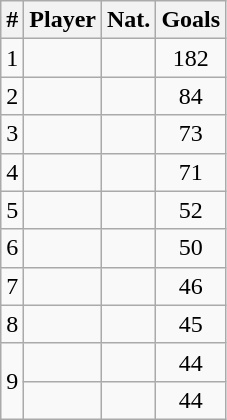<table class="wikitable sortable" style="text-align: center;">
<tr>
<th>#</th>
<th>Player</th>
<th class="unsortable">Nat.</th>
<th>Goals</th>
</tr>
<tr>
<td>1</td>
<td align="left"></td>
<td></td>
<td>182</td>
</tr>
<tr>
<td>2</td>
<td align="left"></td>
<td></td>
<td>84</td>
</tr>
<tr>
<td>3</td>
<td align="left"></td>
<td></td>
<td>73</td>
</tr>
<tr>
<td>4</td>
<td align="left"></td>
<td></td>
<td>71</td>
</tr>
<tr>
<td>5</td>
<td align="left"></td>
<td></td>
<td>52</td>
</tr>
<tr>
<td>6</td>
<td align="left"></td>
<td></td>
<td>50</td>
</tr>
<tr>
<td>7</td>
<td align="left"></td>
<td></td>
<td>46</td>
</tr>
<tr>
<td>8</td>
<td align="left"></td>
<td></td>
<td>45</td>
</tr>
<tr>
<td rowspan=2>9</td>
<td align="left"></td>
<td></td>
<td>44</td>
</tr>
<tr>
<td align="left"></td>
<td></td>
<td>44</td>
</tr>
</table>
